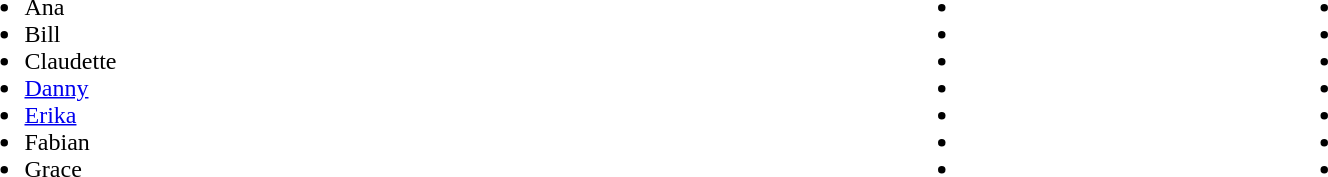<table width="90%">
<tr>
<td><br><ul><li>Ana</li><li>Bill</li><li>Claudette</li><li><a href='#'>Danny</a></li><li><a href='#'>Erika</a></li><li>Fabian</li><li>Grace</li></ul></td>
<td><br><ul><li></li><li></li><li></li><li></li><li></li><li></li><li></li></ul></td>
<td><br><ul><li></li><li></li><li></li><li></li><li></li><li></li><li></li></ul></td>
</tr>
</table>
